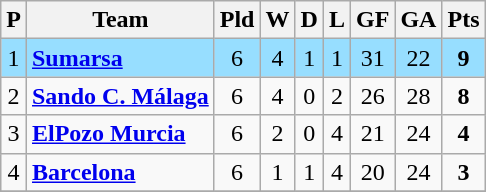<table class="wikitable sortable" style="text-align: center;">
<tr>
<th align="center">P</th>
<th align="center">Team</th>
<th align="center">Pld</th>
<th align="center">W</th>
<th align="center">D</th>
<th align="center">L</th>
<th align="center">GF</th>
<th align="center">GA</th>
<th align="center">Pts</th>
</tr>
<tr ! style="background:#97DEFF;">
<td>1</td>
<td align="left"><strong><a href='#'>Sumarsa</a></strong></td>
<td>6</td>
<td>4</td>
<td>1</td>
<td>1</td>
<td>31</td>
<td>22</td>
<td><strong>9</strong></td>
</tr>
<tr>
<td>2</td>
<td align="left"><strong><a href='#'>Sando C. Málaga</a></strong></td>
<td>6</td>
<td>4</td>
<td>0</td>
<td>2</td>
<td>26</td>
<td>28</td>
<td><strong>8</strong></td>
</tr>
<tr>
<td>3</td>
<td align="left"><strong><a href='#'>ElPozo Murcia</a></strong></td>
<td>6</td>
<td>2</td>
<td>0</td>
<td>4</td>
<td>21</td>
<td>24</td>
<td><strong>4</strong></td>
</tr>
<tr>
<td>4</td>
<td align="left"><strong><a href='#'>Barcelona</a></strong></td>
<td>6</td>
<td>1</td>
<td>1</td>
<td>4</td>
<td>20</td>
<td>24</td>
<td><strong>3</strong></td>
</tr>
<tr>
</tr>
</table>
